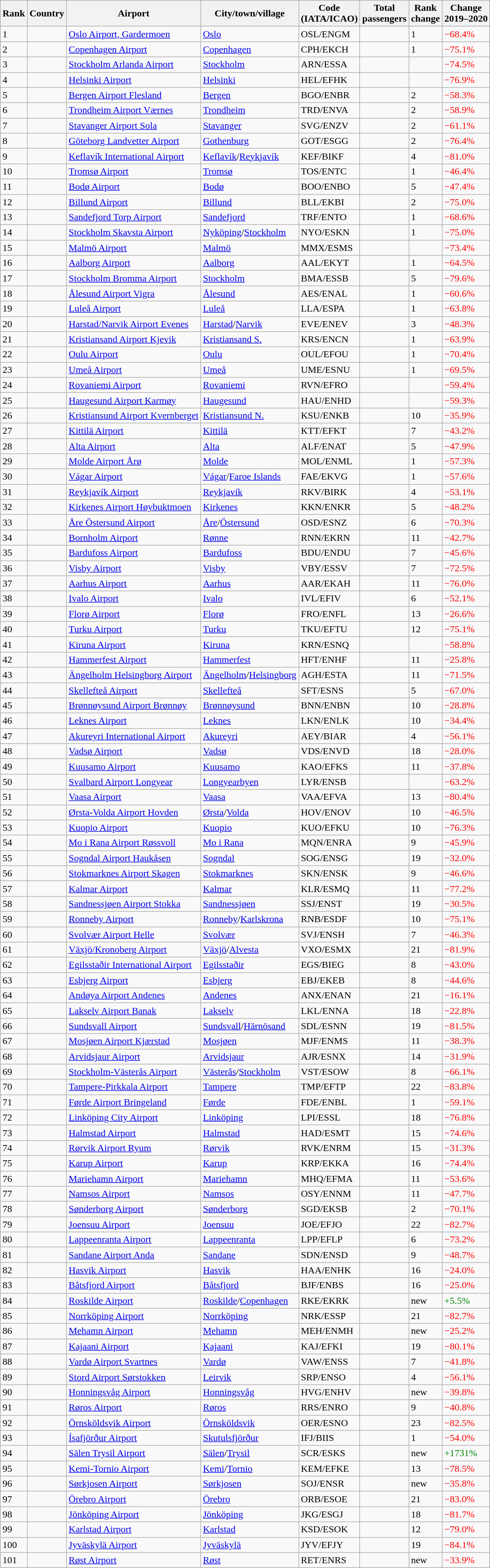<table class="wikitable sortable">
<tr>
<th>Rank</th>
<th>Country</th>
<th>Airport</th>
<th>City/town/village</th>
<th>Code<br>(IATA/ICAO)</th>
<th>Total<br>passengers</th>
<th>Rank<br>change</th>
<th>Change<br>2019–2020</th>
</tr>
<tr>
<td>1</td>
<td></td>
<td><a href='#'>Oslo Airport, Gardermoen</a></td>
<td><a href='#'>Oslo</a></td>
<td>OSL/ENGM</td>
<td></td>
<td>1</td>
<td style="color:red">−68.4%</td>
</tr>
<tr>
<td>2</td>
<td></td>
<td><a href='#'>Copenhagen Airport</a></td>
<td><a href='#'>Copenhagen</a></td>
<td>CPH/EKCH</td>
<td></td>
<td>1</td>
<td style="color:red">−75.1%</td>
</tr>
<tr>
<td>3</td>
<td></td>
<td><a href='#'>Stockholm Arlanda Airport</a></td>
<td><a href='#'>Stockholm</a></td>
<td>ARN/ESSA</td>
<td></td>
<td></td>
<td style="color:red">−74.5%</td>
</tr>
<tr>
<td>4</td>
<td></td>
<td><a href='#'>Helsinki Airport</a></td>
<td><a href='#'>Helsinki</a></td>
<td>HEL/EFHK</td>
<td></td>
<td></td>
<td style="color:red">−76.9%</td>
</tr>
<tr>
<td>5</td>
<td></td>
<td><a href='#'>Bergen Airport Flesland</a></td>
<td><a href='#'>Bergen</a></td>
<td>BGO/ENBR</td>
<td></td>
<td>2</td>
<td style="color:red">−58.3%</td>
</tr>
<tr>
<td>6</td>
<td></td>
<td><a href='#'>Trondheim Airport Værnes</a></td>
<td><a href='#'>Trondheim</a></td>
<td>TRD/ENVA</td>
<td></td>
<td>2</td>
<td style="color:red">−58.9%</td>
</tr>
<tr>
<td>7</td>
<td></td>
<td><a href='#'>Stavanger Airport Sola</a></td>
<td><a href='#'>Stavanger</a></td>
<td>SVG/ENZV</td>
<td></td>
<td>2</td>
<td style="color:red">−61.1%</td>
</tr>
<tr>
<td>8</td>
<td></td>
<td><a href='#'>Göteborg Landvetter Airport</a></td>
<td><a href='#'>Gothenburg</a></td>
<td>GOT/ESGG</td>
<td></td>
<td>2</td>
<td style="color:red">−76.4%</td>
</tr>
<tr>
<td>9</td>
<td></td>
<td><a href='#'>Keflavík International Airport</a></td>
<td><a href='#'>Keflavík</a>/<a href='#'>Reykjavík</a></td>
<td>KEF/BIKF</td>
<td></td>
<td>4</td>
<td style="color:red">−81.0%</td>
</tr>
<tr>
<td>10</td>
<td></td>
<td><a href='#'>Tromsø Airport</a></td>
<td><a href='#'>Tromsø</a></td>
<td>TOS/ENTC</td>
<td></td>
<td>1</td>
<td style="color:red">−46.4%</td>
</tr>
<tr>
<td>11</td>
<td></td>
<td><a href='#'>Bodø Airport</a></td>
<td><a href='#'>Bodø</a></td>
<td>BOO/ENBO</td>
<td></td>
<td>5</td>
<td style="color:red">−47.4%</td>
</tr>
<tr>
<td>12</td>
<td></td>
<td><a href='#'>Billund Airport</a></td>
<td><a href='#'>Billund</a></td>
<td>BLL/EKBI</td>
<td></td>
<td>2</td>
<td style="color:red">−75.0%</td>
</tr>
<tr>
<td>13</td>
<td></td>
<td><a href='#'>Sandefjord Torp Airport</a></td>
<td><a href='#'>Sandefjord</a></td>
<td>TRF/ENTO</td>
<td></td>
<td>1</td>
<td style="color:red">−68.6%</td>
</tr>
<tr>
<td>14</td>
<td></td>
<td><a href='#'>Stockholm Skavsta Airport</a></td>
<td><a href='#'>Nyköping</a>/<a href='#'>Stockholm</a></td>
<td>NYO/ESKN</td>
<td></td>
<td>1</td>
<td style="color:red">−75.0%</td>
</tr>
<tr>
<td>15</td>
<td></td>
<td><a href='#'>Malmö Airport</a></td>
<td><a href='#'>Malmö</a></td>
<td>MMX/ESMS</td>
<td></td>
<td></td>
<td style="color:red">−73.4%</td>
</tr>
<tr>
<td>16</td>
<td></td>
<td><a href='#'>Aalborg Airport</a></td>
<td><a href='#'>Aalborg</a></td>
<td>AAL/EKYT</td>
<td></td>
<td>1</td>
<td style="color:red">−64.5%</td>
</tr>
<tr>
<td>17</td>
<td></td>
<td><a href='#'>Stockholm Bromma Airport</a></td>
<td><a href='#'>Stockholm</a></td>
<td>BMA/ESSB</td>
<td></td>
<td>5</td>
<td style="color:red">−79.6%</td>
</tr>
<tr>
<td>18</td>
<td></td>
<td><a href='#'>Ålesund Airport Vigra</a></td>
<td><a href='#'>Ålesund</a></td>
<td>AES/ENAL</td>
<td></td>
<td>1</td>
<td style="color:red">−60.6%</td>
</tr>
<tr>
<td>19</td>
<td></td>
<td><a href='#'>Luleå Airport</a></td>
<td><a href='#'>Luleå</a></td>
<td>LLA/ESPA</td>
<td></td>
<td>1</td>
<td style="color:red">−63.8%</td>
</tr>
<tr>
<td>20</td>
<td></td>
<td><a href='#'>Harstad/Narvik Airport Evenes</a></td>
<td><a href='#'>Harstad</a>/<a href='#'>Narvik</a></td>
<td>EVE/ENEV</td>
<td></td>
<td>3</td>
<td style="color:red">−48.3%</td>
</tr>
<tr>
<td>21</td>
<td></td>
<td><a href='#'>Kristiansand Airport Kjevik</a></td>
<td><a href='#'>Kristiansand S.</a></td>
<td>KRS/ENCN</td>
<td></td>
<td>1</td>
<td style="color:red">−63.9%</td>
</tr>
<tr>
<td>22</td>
<td></td>
<td><a href='#'>Oulu Airport</a></td>
<td><a href='#'>Oulu</a></td>
<td>OUL/EFOU</td>
<td></td>
<td>1</td>
<td style="color:red">−70.4%</td>
</tr>
<tr>
<td>23</td>
<td></td>
<td><a href='#'>Umeå Airport</a></td>
<td><a href='#'>Umeå</a></td>
<td>UME/ESNU</td>
<td></td>
<td>1</td>
<td style="color:red">−69.5%</td>
</tr>
<tr>
<td>24</td>
<td></td>
<td><a href='#'>Rovaniemi Airport</a></td>
<td><a href='#'>Rovaniemi</a></td>
<td>RVN/EFRO</td>
<td></td>
<td></td>
<td style="color:red">−59.4%</td>
</tr>
<tr>
<td>25</td>
<td></td>
<td><a href='#'>Haugesund Airport Karmøy</a></td>
<td><a href='#'>Haugesund</a></td>
<td>HAU/ENHD</td>
<td></td>
<td></td>
<td style="color:red">−59.3%</td>
</tr>
<tr>
<td>26</td>
<td></td>
<td><a href='#'>Kristiansund Airport Kvernberget</a></td>
<td><a href='#'>Kristiansund N.</a></td>
<td>KSU/ENKB</td>
<td></td>
<td>10</td>
<td style="color:red">−35.9%</td>
</tr>
<tr>
<td>27</td>
<td></td>
<td><a href='#'>Kittilä Airport</a></td>
<td><a href='#'>Kittilä</a></td>
<td>KTT/EFKT</td>
<td></td>
<td>7</td>
<td style="color:red">−43.2%</td>
</tr>
<tr>
<td>28</td>
<td></td>
<td><a href='#'>Alta Airport</a></td>
<td><a href='#'>Alta</a></td>
<td>ALF/ENAT</td>
<td></td>
<td>5</td>
<td style="color:red">−47.9%</td>
</tr>
<tr>
<td>29</td>
<td></td>
<td><a href='#'>Molde Airport Årø</a></td>
<td><a href='#'>Molde</a></td>
<td>MOL/ENML</td>
<td></td>
<td>1</td>
<td style="color:red">−57.3%</td>
</tr>
<tr>
<td>30</td>
<td></td>
<td><a href='#'>Vágar Airport</a></td>
<td><a href='#'>Vágar</a>/<a href='#'>Faroe Islands</a></td>
<td>FAE/EKVG</td>
<td></td>
<td>1</td>
<td style="color:red">−57.6%</td>
</tr>
<tr>
<td>31</td>
<td></td>
<td><a href='#'>Reykjavík Airport</a></td>
<td><a href='#'>Reykjavík</a></td>
<td>RKV/BIRK</td>
<td></td>
<td>4</td>
<td style="color:red">−53.1%</td>
</tr>
<tr>
<td>32</td>
<td></td>
<td><a href='#'>Kirkenes Airport Høybuktmoen</a></td>
<td><a href='#'>Kirkenes</a></td>
<td>KKN/ENKR</td>
<td></td>
<td>5</td>
<td style="color:red">−48.2%</td>
</tr>
<tr>
<td>33</td>
<td></td>
<td><a href='#'>Åre Östersund Airport</a></td>
<td><a href='#'>Åre</a>/<a href='#'>Östersund</a></td>
<td>OSD/ESNZ</td>
<td></td>
<td>6</td>
<td style="color:red">−70.3%</td>
</tr>
<tr>
<td>34</td>
<td></td>
<td><a href='#'>Bornholm Airport</a></td>
<td><a href='#'>Rønne</a></td>
<td>RNN/EKRN</td>
<td></td>
<td>11</td>
<td style="color:red">−42.7%</td>
</tr>
<tr>
<td>35</td>
<td></td>
<td><a href='#'>Bardufoss Airport</a></td>
<td><a href='#'>Bardufoss</a></td>
<td>BDU/ENDU</td>
<td></td>
<td>7</td>
<td style="color:red">−45.6%</td>
</tr>
<tr>
<td>36</td>
<td></td>
<td><a href='#'>Visby Airport</a></td>
<td><a href='#'>Visby</a></td>
<td>VBY/ESSV</td>
<td></td>
<td>7</td>
<td style="color:red">−72.5%</td>
</tr>
<tr>
<td>37</td>
<td></td>
<td><a href='#'>Aarhus Airport</a></td>
<td><a href='#'>Aarhus</a></td>
<td>AAR/EKAH</td>
<td></td>
<td>11</td>
<td style="color:red">−76.0%</td>
</tr>
<tr>
<td>38</td>
<td></td>
<td><a href='#'>Ivalo Airport</a></td>
<td><a href='#'>Ivalo</a></td>
<td>IVL/EFIV</td>
<td></td>
<td>6</td>
<td style="color:red">−52.1%</td>
</tr>
<tr>
<td>39</td>
<td></td>
<td><a href='#'>Florø Airport</a></td>
<td><a href='#'>Florø</a></td>
<td>FRO/ENFL</td>
<td></td>
<td>13</td>
<td style="color:red">−26.6%</td>
</tr>
<tr>
<td>40</td>
<td></td>
<td><a href='#'>Turku Airport</a></td>
<td><a href='#'>Turku</a></td>
<td>TKU/EFTU</td>
<td></td>
<td>12</td>
<td style="color:red">−75.1%</td>
</tr>
<tr>
<td>41</td>
<td></td>
<td><a href='#'>Kiruna Airport</a></td>
<td><a href='#'>Kiruna</a></td>
<td>KRN/ESNQ</td>
<td></td>
<td></td>
<td style="color:red">−58.8%</td>
</tr>
<tr>
<td>42</td>
<td></td>
<td><a href='#'>Hammerfest Airport</a></td>
<td><a href='#'>Hammerfest</a></td>
<td>HFT/ENHF</td>
<td></td>
<td>11</td>
<td style="color:red">−25.8%</td>
</tr>
<tr>
<td>43</td>
<td></td>
<td><a href='#'>Ängelholm Helsingborg Airport</a></td>
<td><a href='#'>Ängelholm</a>/<a href='#'>Helsingborg</a></td>
<td>AGH/ESTA</td>
<td></td>
<td>11</td>
<td style="color:red">−71.5%</td>
</tr>
<tr>
<td>44</td>
<td></td>
<td><a href='#'>Skellefteå Airport</a></td>
<td><a href='#'>Skellefteå</a></td>
<td>SFT/ESNS</td>
<td></td>
<td>5</td>
<td style="color:red">−67.0%</td>
</tr>
<tr>
<td>45</td>
<td></td>
<td><a href='#'>Brønnøysund Airport Brønnøy</a></td>
<td><a href='#'>Brønnøysund</a></td>
<td>BNN/ENBN</td>
<td></td>
<td>10</td>
<td style="color:red">−28.8%</td>
</tr>
<tr>
<td>46</td>
<td></td>
<td><a href='#'>Leknes Airport</a></td>
<td><a href='#'>Leknes</a></td>
<td>LKN/ENLK</td>
<td></td>
<td>10</td>
<td style="color:red">−34.4%</td>
</tr>
<tr>
<td>47</td>
<td></td>
<td><a href='#'>Akureyri International Airport</a></td>
<td><a href='#'>Akureyri</a></td>
<td>AEY/BIAR</td>
<td></td>
<td>4</td>
<td style="color:red">−56.1%</td>
</tr>
<tr>
<td>48</td>
<td></td>
<td><a href='#'>Vadsø Airport</a></td>
<td><a href='#'>Vadsø</a></td>
<td>VDS/ENVD</td>
<td></td>
<td>18</td>
<td style="color:red">−28.0%</td>
</tr>
<tr>
<td>49</td>
<td></td>
<td><a href='#'>Kuusamo Airport</a></td>
<td><a href='#'>Kuusamo</a></td>
<td>KAO/EFKS</td>
<td></td>
<td>11</td>
<td style="color:red">−37.8%</td>
</tr>
<tr>
<td>50</td>
<td></td>
<td><a href='#'>Svalbard Airport Longyear</a></td>
<td><a href='#'>Longyearbyen</a></td>
<td>LYR/ENSB</td>
<td></td>
<td></td>
<td style="color:red">−63.2%</td>
</tr>
<tr>
<td>51</td>
<td></td>
<td><a href='#'>Vaasa Airport</a></td>
<td><a href='#'>Vaasa</a></td>
<td>VAA/EFVA</td>
<td></td>
<td>13</td>
<td style="color:red">−80.4%</td>
</tr>
<tr>
<td>52</td>
<td></td>
<td><a href='#'>Ørsta-Volda Airport Hovden</a></td>
<td><a href='#'>Ørsta</a>/<a href='#'>Volda</a></td>
<td>HOV/ENOV</td>
<td></td>
<td>10</td>
<td style="color:red">−46.5%</td>
</tr>
<tr>
<td>53</td>
<td></td>
<td><a href='#'>Kuopio Airport</a></td>
<td><a href='#'>Kuopio</a></td>
<td>KUO/EFKU</td>
<td></td>
<td>10</td>
<td style="color:red">−76.3%</td>
</tr>
<tr>
<td>54</td>
<td></td>
<td><a href='#'>Mo i Rana Airport Røssvoll</a></td>
<td><a href='#'>Mo i Rana</a></td>
<td>MQN/ENRA</td>
<td></td>
<td>9</td>
<td style="color:red">−45.9%</td>
</tr>
<tr>
<td>55</td>
<td></td>
<td><a href='#'>Sogndal Airport Haukåsen</a></td>
<td><a href='#'>Sogndal</a></td>
<td>SOG/ENSG</td>
<td></td>
<td>19</td>
<td style="color:red">−32.0%</td>
</tr>
<tr>
<td>56</td>
<td></td>
<td><a href='#'>Stokmarknes Airport Skagen</a></td>
<td><a href='#'>Stokmarknes</a></td>
<td>SKN/ENSK</td>
<td></td>
<td>9</td>
<td style="color:red">−46.6%</td>
</tr>
<tr>
<td>57</td>
<td></td>
<td><a href='#'>Kalmar Airport</a></td>
<td><a href='#'>Kalmar</a></td>
<td>KLR/ESMQ</td>
<td></td>
<td>11</td>
<td style="color:red">−77.2%</td>
</tr>
<tr>
<td>58</td>
<td></td>
<td><a href='#'>Sandnessjøen Airport Stokka</a></td>
<td><a href='#'>Sandnessjøen</a></td>
<td>SSJ/ENST</td>
<td></td>
<td>19</td>
<td style="color:red">−30.5%</td>
</tr>
<tr>
<td>59</td>
<td></td>
<td><a href='#'>Ronneby Airport</a></td>
<td><a href='#'>Ronneby</a>/<a href='#'>Karlskrona</a></td>
<td>RNB/ESDF</td>
<td></td>
<td>10</td>
<td style="color:red">−75.1%</td>
</tr>
<tr>
<td>60</td>
<td></td>
<td><a href='#'>Svolvær Airport Helle</a></td>
<td><a href='#'>Svolvær</a></td>
<td>SVJ/ENSH</td>
<td></td>
<td>7</td>
<td style="color:red">−46.3%</td>
</tr>
<tr>
<td>61</td>
<td></td>
<td><a href='#'>Växjö/Kronoberg Airport</a></td>
<td><a href='#'>Växjö</a>/<a href='#'>Alvesta</a></td>
<td>VXO/ESMX</td>
<td></td>
<td>21</td>
<td style="color:red">−81.9%</td>
</tr>
<tr>
<td>62</td>
<td></td>
<td><a href='#'>Egilsstaðir International Airport</a></td>
<td><a href='#'>Egilsstaðir</a></td>
<td>EGS/BIEG</td>
<td></td>
<td>8</td>
<td style="color:red">−43.0%</td>
</tr>
<tr>
<td>63</td>
<td></td>
<td><a href='#'>Esbjerg Airport</a></td>
<td><a href='#'>Esbjerg</a></td>
<td>EBJ/EKEB</td>
<td></td>
<td>8</td>
<td style="color:red">−44.6%</td>
</tr>
<tr>
<td>64</td>
<td></td>
<td><a href='#'>Andøya Airport Andenes</a></td>
<td><a href='#'>Andenes</a></td>
<td>ANX/ENAN</td>
<td></td>
<td>21</td>
<td style="color:red">−16.1%</td>
</tr>
<tr>
<td>65</td>
<td></td>
<td><a href='#'>Lakselv Airport Banak</a></td>
<td><a href='#'>Lakselv</a></td>
<td>LKL/ENNA</td>
<td></td>
<td>18</td>
<td style="color:red">−22.8%</td>
</tr>
<tr>
<td>66</td>
<td></td>
<td><a href='#'>Sundsvall Airport</a></td>
<td><a href='#'>Sundsvall</a>/<a href='#'>Härnösand</a></td>
<td>SDL/ESNN</td>
<td></td>
<td>19</td>
<td style="color:red">−81.5%</td>
</tr>
<tr>
<td>67</td>
<td></td>
<td><a href='#'>Mosjøen Airport Kjærstad</a></td>
<td><a href='#'>Mosjøen</a></td>
<td>MJF/ENMS</td>
<td></td>
<td>11</td>
<td style="color:red">−38.3%</td>
</tr>
<tr>
<td>68</td>
<td></td>
<td><a href='#'>Arvidsjaur Airport</a></td>
<td><a href='#'>Arvidsjaur</a></td>
<td>AJR/ESNX</td>
<td></td>
<td>14</td>
<td style="color:red">−31.9%</td>
</tr>
<tr>
<td>69</td>
<td></td>
<td><a href='#'>Stockholm-Västerås Airport</a></td>
<td><a href='#'>Västerås</a>/<a href='#'>Stockholm</a></td>
<td>VST/ESOW</td>
<td></td>
<td>8</td>
<td style="color:red">−66.1%</td>
</tr>
<tr>
<td>70</td>
<td></td>
<td><a href='#'>Tampere-Pirkkala Airport</a></td>
<td><a href='#'>Tampere</a></td>
<td>TMP/EFTP</td>
<td></td>
<td>22</td>
<td style="color:red">−83.8%</td>
</tr>
<tr>
<td>71</td>
<td></td>
<td><a href='#'>Førde Airport Bringeland</a></td>
<td><a href='#'>Førde</a></td>
<td>FDE/ENBL</td>
<td></td>
<td>1</td>
<td style="color:red">−59.1%</td>
</tr>
<tr>
<td>72</td>
<td></td>
<td><a href='#'>Linköping City Airport</a></td>
<td><a href='#'>Linköping</a></td>
<td>LPI/ESSL</td>
<td></td>
<td>18</td>
<td style="color:red">−76.8%</td>
</tr>
<tr>
<td>73</td>
<td></td>
<td><a href='#'>Halmstad Airport</a></td>
<td><a href='#'>Halmstad</a></td>
<td>HAD/ESMT</td>
<td></td>
<td>15</td>
<td style="color:red">−74.6%</td>
</tr>
<tr>
<td>74</td>
<td></td>
<td><a href='#'>Rørvik Airport Ryum</a></td>
<td><a href='#'>Rørvik</a></td>
<td>RVK/ENRM</td>
<td></td>
<td>15</td>
<td style="color:red">−31.3%</td>
</tr>
<tr>
<td>75</td>
<td></td>
<td><a href='#'>Karup Airport</a></td>
<td><a href='#'>Karup</a></td>
<td>KRP/EKKA</td>
<td></td>
<td>16</td>
<td style="color:red">−74.4%</td>
</tr>
<tr>
<td>76</td>
<td></td>
<td><a href='#'>Mariehamn Airport</a></td>
<td><a href='#'>Mariehamn</a></td>
<td>MHQ/EFMA</td>
<td></td>
<td>11</td>
<td style="color:red">−53.6%</td>
</tr>
<tr>
<td>77</td>
<td></td>
<td><a href='#'>Namsos Airport</a></td>
<td><a href='#'>Namsos</a></td>
<td>OSY/ENNM</td>
<td></td>
<td>11</td>
<td style="color:red">−47.7%</td>
</tr>
<tr>
<td>78</td>
<td></td>
<td><a href='#'>Sønderborg Airport</a></td>
<td><a href='#'>Sønderborg</a></td>
<td>SGD/EKSB</td>
<td></td>
<td>2</td>
<td style="color:red">−70.1%</td>
</tr>
<tr>
<td>79</td>
<td></td>
<td><a href='#'>Joensuu Airport</a></td>
<td><a href='#'>Joensuu</a></td>
<td>JOE/EFJO</td>
<td></td>
<td>22</td>
<td style="color:red">−82.7%</td>
</tr>
<tr ->
<td>80</td>
<td></td>
<td><a href='#'>Lappeenranta Airport</a></td>
<td><a href='#'>Lappeenranta</a></td>
<td>LPP/EFLP</td>
<td></td>
<td>6</td>
<td style="color:red">−73.2%</td>
</tr>
<tr>
<td>81</td>
<td></td>
<td><a href='#'>Sandane Airport Anda</a></td>
<td><a href='#'>Sandane</a></td>
<td>SDN/ENSD</td>
<td></td>
<td>9</td>
<td style="color:red">−48.7%</td>
</tr>
<tr>
<td>82</td>
<td></td>
<td><a href='#'>Hasvik Airport</a></td>
<td><a href='#'>Hasvik</a></td>
<td>HAA/ENHK</td>
<td></td>
<td>16</td>
<td style="color:red">−24.0%</td>
</tr>
<tr>
<td>83</td>
<td></td>
<td><a href='#'>Båtsfjord Airport</a></td>
<td><a href='#'>Båtsfjord</a></td>
<td>BJF/ENBS</td>
<td></td>
<td>16</td>
<td style="color:red">−25.0%</td>
</tr>
<tr>
<td>84</td>
<td></td>
<td><a href='#'>Roskilde Airport</a></td>
<td><a href='#'>Roskilde</a>/<a href='#'>Copenhagen</a></td>
<td>RKE/EKRK</td>
<td></td>
<td>new</td>
<td style="color:green">+5.5%</td>
</tr>
<tr>
<td>85</td>
<td></td>
<td><a href='#'>Norrköping Airport</a></td>
<td><a href='#'>Norrköping</a></td>
<td>NRK/ESSP</td>
<td></td>
<td>21</td>
<td style="color:red">−82.7%</td>
</tr>
<tr>
<td>86</td>
<td></td>
<td><a href='#'>Mehamn Airport</a></td>
<td><a href='#'>Mehamn</a></td>
<td>MEH/ENMH</td>
<td></td>
<td>new</td>
<td style="color:red">−25.2%</td>
</tr>
<tr>
<td>87</td>
<td></td>
<td><a href='#'>Kajaani Airport</a></td>
<td><a href='#'>Kajaani</a></td>
<td>KAJ/EFKI</td>
<td></td>
<td>19</td>
<td style="color:red">−80.1%</td>
</tr>
<tr>
<td>88</td>
<td></td>
<td><a href='#'>Vardø Airport Svartnes</a></td>
<td><a href='#'>Vardø</a></td>
<td>VAW/ENSS</td>
<td></td>
<td>7</td>
<td style="color:red">−41.8%</td>
</tr>
<tr ->
<td>89</td>
<td></td>
<td><a href='#'>Stord Airport Sørstokken</a></td>
<td><a href='#'>Leirvik</a></td>
<td>SRP/ENSO</td>
<td></td>
<td>4</td>
<td style="color:red">−56.1%</td>
</tr>
<tr>
<td>90</td>
<td></td>
<td><a href='#'>Honningsvåg Airport</a></td>
<td><a href='#'>Honningsvåg</a></td>
<td>HVG/ENHV</td>
<td></td>
<td>new</td>
<td style="color:red">−39.8%</td>
</tr>
<tr>
<td>91</td>
<td></td>
<td><a href='#'>Røros Airport</a></td>
<td><a href='#'>Røros</a></td>
<td>RRS/ENRO</td>
<td></td>
<td>9</td>
<td style="color:red">−40.8%</td>
</tr>
<tr>
<td>92</td>
<td></td>
<td><a href='#'>Örnsköldsvik Airport</a></td>
<td><a href='#'>Örnsköldsvik</a></td>
<td>OER/ESNO</td>
<td></td>
<td>23</td>
<td style="color:red">−82.5%</td>
</tr>
<tr>
<td>93</td>
<td></td>
<td><a href='#'>Ísafjörður Airport</a></td>
<td><a href='#'>Skutulsfjörður</a></td>
<td>IFJ/BIIS</td>
<td></td>
<td>1</td>
<td style="color:red">−54.0%</td>
</tr>
<tr>
<td>94</td>
<td></td>
<td><a href='#'>Sälen Trysil Airport</a></td>
<td><a href='#'>Sälen</a>/<a href='#'>Trysil</a></td>
<td>SCR/ESKS</td>
<td></td>
<td>new</td>
<td style="color:green">+1731%</td>
</tr>
<tr>
<td>95</td>
<td></td>
<td><a href='#'>Kemi-Tornio Airport</a></td>
<td><a href='#'>Kemi</a>/<a href='#'>Tornio</a></td>
<td>KEM/EFKE</td>
<td></td>
<td>13</td>
<td style="color:red">−78.5%</td>
</tr>
<tr>
<td>96</td>
<td></td>
<td><a href='#'>Sørkjosen Airport</a></td>
<td><a href='#'>Sørkjosen</a></td>
<td>SOJ/ENSR</td>
<td></td>
<td>new</td>
<td style="color:red">−35.8%</td>
</tr>
<tr>
<td>97</td>
<td></td>
<td><a href='#'>Örebro Airport</a></td>
<td><a href='#'>Örebro</a></td>
<td>ORB/ESOE</td>
<td></td>
<td>21</td>
<td style="color:red">−83.0%</td>
</tr>
<tr>
<td>98</td>
<td></td>
<td><a href='#'>Jönköping Airport</a></td>
<td><a href='#'>Jönköping</a></td>
<td>JKG/ESGJ</td>
<td></td>
<td>18</td>
<td style="color:red">−81.7%</td>
</tr>
<tr>
<td>99</td>
<td></td>
<td><a href='#'>Karlstad Airport</a></td>
<td><a href='#'>Karlstad</a></td>
<td>KSD/ESOK</td>
<td></td>
<td>12</td>
<td style="color:red">−79.0%</td>
</tr>
<tr>
<td>100</td>
<td></td>
<td><a href='#'>Jyväskylä Airport</a></td>
<td><a href='#'>Jyväskylä</a></td>
<td>JYV/EFJY</td>
<td></td>
<td>19</td>
<td style="color:red">−84.1%</td>
</tr>
<tr>
<td>101</td>
<td></td>
<td><a href='#'>Røst Airport</a></td>
<td><a href='#'>Røst</a></td>
<td>RET/ENRS</td>
<td></td>
<td>new</td>
<td style="color:red">−33.9%</td>
</tr>
</table>
